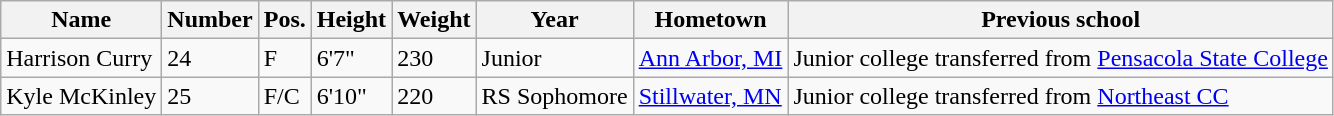<table class="wikitable sortable" border="1">
<tr>
<th>Name</th>
<th>Number</th>
<th>Pos.</th>
<th>Height</th>
<th>Weight</th>
<th>Year</th>
<th>Hometown</th>
<th class="unsortable">Previous school</th>
</tr>
<tr>
<td>Harrison Curry</td>
<td>24</td>
<td>F</td>
<td>6'7"</td>
<td>230</td>
<td>Junior</td>
<td><a href='#'>Ann Arbor, MI</a></td>
<td>Junior college transferred from <a href='#'>Pensacola State College</a></td>
</tr>
<tr>
<td>Kyle McKinley</td>
<td>25</td>
<td>F/C</td>
<td>6'10"</td>
<td>220</td>
<td>RS Sophomore</td>
<td><a href='#'>Stillwater, MN</a></td>
<td>Junior college transferred from <a href='#'>Northeast CC</a></td>
</tr>
</table>
